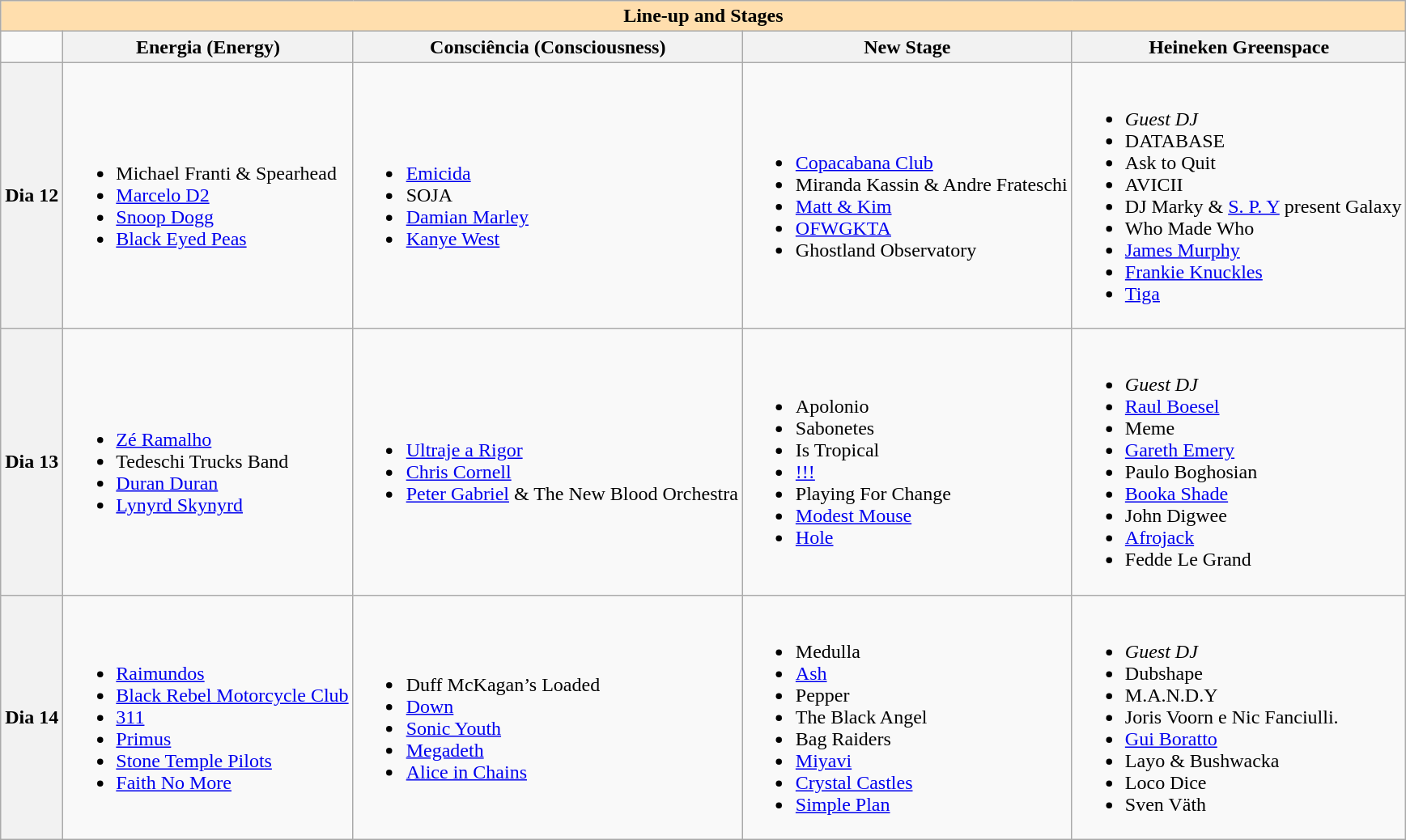<table class="wikitable">
<tr>
<th colspan="5" style="background:#ffdead;">Line-up and Stages</th>
</tr>
<tr>
<td></td>
<th>Energia (Energy)</th>
<th>Consciência (Consciousness)</th>
<th>New Stage</th>
<th>Heineken Greenspace</th>
</tr>
<tr>
<th>Dia 12</th>
<td align="left"><br><ul><li>Michael Franti & Spearhead</li><li><a href='#'>Marcelo D2</a></li><li><a href='#'>Snoop Dogg</a></li><li><a href='#'>Black Eyed Peas</a></li></ul></td>
<td align="left"><br><ul><li><a href='#'>Emicida</a></li><li>SOJA</li><li><a href='#'>Damian Marley</a></li><li><a href='#'>Kanye West</a></li></ul></td>
<td align="left"><br><ul><li><a href='#'>Copacabana Club</a></li><li>Miranda Kassin & Andre Frateschi</li><li><a href='#'>Matt & Kim</a></li><li><a href='#'>OFWGKTA</a></li><li>Ghostland Observatory</li></ul></td>
<td align="left"><br><ul><li><em>Guest DJ</em></li><li>DATABASE</li><li>Ask to Quit</li><li>AVICII</li><li>DJ Marky & <a href='#'>S. P. Y</a> present Galaxy</li><li>Who Made Who</li><li><a href='#'>James Murphy</a></li><li><a href='#'>Frankie Knuckles</a></li><li><a href='#'>Tiga</a></li></ul></td>
</tr>
<tr>
<th>Dia 13</th>
<td align="left"><br><ul><li><a href='#'>Zé Ramalho</a></li><li>Tedeschi Trucks Band</li><li><a href='#'>Duran Duran</a></li><li><a href='#'>Lynyrd Skynyrd</a></li></ul></td>
<td align="left"><br><ul><li><a href='#'>Ultraje a Rigor</a></li><li><a href='#'>Chris Cornell</a></li><li><a href='#'>Peter Gabriel</a> & The New Blood Orchestra</li></ul></td>
<td align="left"><br><ul><li>Apolonio</li><li>Sabonetes</li><li>Is Tropical</li><li><a href='#'>!!!</a></li><li>Playing For Change</li><li><a href='#'>Modest Mouse</a></li><li><a href='#'>Hole</a></li></ul></td>
<td align="left"><br><ul><li><em>Guest DJ</em></li><li><a href='#'>Raul Boesel</a></li><li>Meme</li><li><a href='#'>Gareth Emery</a></li><li>Paulo Boghosian</li><li><a href='#'>Booka Shade</a></li><li>John Digwee</li><li><a href='#'>Afrojack</a></li><li>Fedde Le Grand</li></ul></td>
</tr>
<tr>
<th>Dia 14</th>
<td align="left"><br><ul><li><a href='#'>Raimundos</a></li><li><a href='#'>Black Rebel Motorcycle Club</a></li><li><a href='#'>311</a></li><li><a href='#'>Primus</a></li><li><a href='#'>Stone Temple Pilots</a></li><li><a href='#'>Faith No More</a></li></ul></td>
<td align="left"><br><ul><li>Duff McKagan’s Loaded</li><li><a href='#'>Down</a></li><li><a href='#'>Sonic Youth</a></li><li><a href='#'>Megadeth</a></li><li><a href='#'>Alice in Chains</a></li></ul></td>
<td align="left"><br><ul><li>Medulla</li><li><a href='#'>Ash</a></li><li>Pepper</li><li>The Black Angel</li><li>Bag Raiders</li><li><a href='#'>Miyavi</a></li><li><a href='#'>Crystal Castles</a></li><li><a href='#'>Simple Plan</a></li></ul></td>
<td align="left"><br><ul><li><em>Guest DJ</em></li><li>Dubshape</li><li>M.A.N.D.Y</li><li>Joris Voorn e Nic Fanciulli.</li><li><a href='#'>Gui Boratto</a></li><li>Layo & Bushwacka</li><li>Loco Dice</li><li>Sven Väth</li></ul></td>
</tr>
</table>
